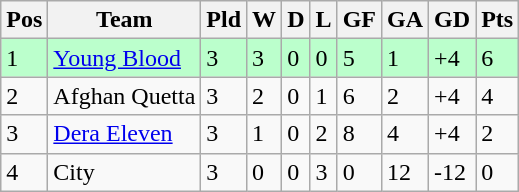<table class="wikitable">
<tr>
<th>Pos</th>
<th>Team</th>
<th>Pld</th>
<th>W</th>
<th>D</th>
<th>L</th>
<th>GF</th>
<th>GA</th>
<th>GD</th>
<th>Pts</th>
</tr>
<tr style="background:#bfc">
<td>1</td>
<td><a href='#'>Young Blood</a></td>
<td>3</td>
<td>3</td>
<td>0</td>
<td>0</td>
<td>5</td>
<td>1</td>
<td>+4</td>
<td>6</td>
</tr>
<tr>
<td>2</td>
<td>Afghan Quetta</td>
<td>3</td>
<td>2</td>
<td>0</td>
<td>1</td>
<td>6</td>
<td>2</td>
<td>+4</td>
<td>4</td>
</tr>
<tr>
<td>3</td>
<td><a href='#'>Dera Eleven</a></td>
<td>3</td>
<td>1</td>
<td>0</td>
<td>2</td>
<td>8</td>
<td>4</td>
<td>+4</td>
<td>2</td>
</tr>
<tr>
<td>4</td>
<td>City</td>
<td>3</td>
<td>0</td>
<td>0</td>
<td>3</td>
<td>0</td>
<td>12</td>
<td>-12</td>
<td>0</td>
</tr>
</table>
